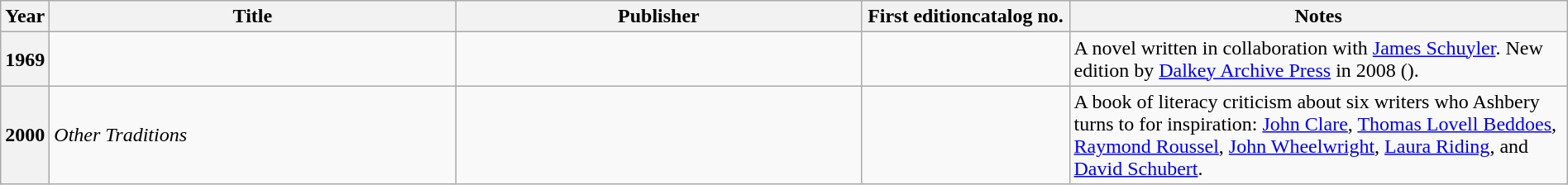<table class="sortable wikitable" width="100%">
<tr>
<th style="width: 2em">Year</th>
<th style="width: 20em">Title</th>
<th style="width: 20em">Publisher</th>
<th style="width: 10em">First editioncatalog no.</th>
<th class="unsortable">Notes</th>
</tr>
<tr>
<th scope="row" style="text-align: center;">1969</th>
<td></td>
<td></td>
<td style="text-align: center"></td>
<td>A novel written in collaboration with <a href='#'>James Schuyler</a>. New edition by <a href='#'>Dalkey Archive Press</a> in 2008 ().</td>
</tr>
<tr>
<th scope="row" style="text-align: center">2000</th>
<td><em>Other Traditions</em></td>
<td></td>
<td style="text-align: center"></td>
<td>A book of literacy criticism about six writers who Ashbery turns to for inspiration: <a href='#'>John Clare</a>, <a href='#'>Thomas Lovell Beddoes</a>, <a href='#'>Raymond Roussel</a>, <a href='#'>John Wheelwright</a>, <a href='#'>Laura Riding</a>, and <a href='#'>David Schubert</a>.</td>
</tr>
</table>
